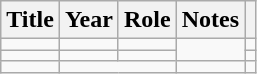<table class="wikitable sortable">
<tr>
<th>Title</th>
<th>Year</th>
<th>Role</th>
<th class="unsortable">Notes</th>
<th class="unsortable"></th>
</tr>
<tr>
<td><em></em></td>
<td></td>
<td></td>
<td rowspan="2"></td>
<td style="text-align:center;"></td>
</tr>
<tr>
<td><em></em></td>
<td></td>
<td></td>
<td style="text-align:center;"></td>
</tr>
<tr>
<td></td>
<td colspan="2"></td>
<td><em></em></td>
<td style="text-align:center;"></td>
</tr>
</table>
